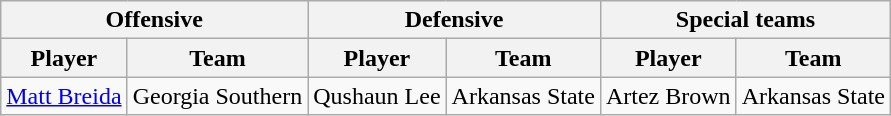<table class="wikitable">
<tr>
<th colspan="2">Offensive</th>
<th colspan="2">Defensive</th>
<th colspan="2">Special teams</th>
</tr>
<tr>
<th>Player</th>
<th>Team</th>
<th>Player</th>
<th>Team</th>
<th>Player</th>
<th>Team</th>
</tr>
<tr>
<td><a href='#'>Matt Breida</a></td>
<td>Georgia Southern</td>
<td>Qushaun Lee</td>
<td>Arkansas State</td>
<td>Artez Brown</td>
<td>Arkansas State</td>
</tr>
</table>
